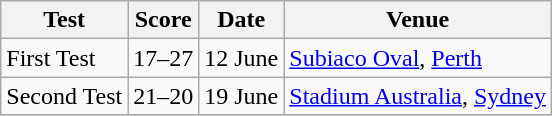<table class="wikitable">
<tr>
<th>Test</th>
<th>Score</th>
<th>Date</th>
<th>Venue</th>
</tr>
<tr>
<td>First Test</td>
<td align=center>17–27</td>
<td>12 June</td>
<td><a href='#'>Subiaco Oval</a>, <a href='#'>Perth</a></td>
</tr>
<tr>
<td>Second Test</td>
<td align=center>21–20</td>
<td>19 June</td>
<td><a href='#'>Stadium Australia</a>, <a href='#'>Sydney</a></td>
</tr>
<tr>
</tr>
</table>
